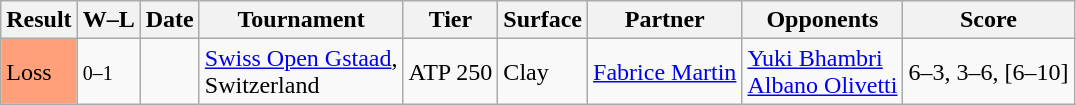<table class="wikitable">
<tr>
<th>Result</th>
<th class=unsortable>W–L</th>
<th>Date</th>
<th>Tournament</th>
<th>Tier</th>
<th>Surface</th>
<th>Partner</th>
<th>Opponents</th>
<th class=unsortable>Score</th>
</tr>
<tr>
<td bgcolor=ffa07a>Loss</td>
<td><small>0–1</small></td>
<td><a href='#'></a></td>
<td><a href='#'>Swiss Open Gstaad</a>, <br> Switzerland</td>
<td>ATP 250</td>
<td>Clay</td>
<td> <a href='#'>Fabrice Martin</a></td>
<td> <a href='#'>Yuki Bhambri</a> <br> <a href='#'>Albano Olivetti</a></td>
<td>6–3, 3–6, [6–10]</td>
</tr>
</table>
